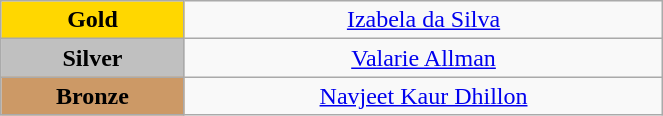<table class="wikitable" style="text-align:center; " width="35%">
<tr>
<td bgcolor="gold"><strong>Gold</strong></td>
<td><a href='#'>Izabela da Silva</a><br>  <small><em></em></small></td>
</tr>
<tr>
<td bgcolor="silver"><strong>Silver</strong></td>
<td><a href='#'>Valarie Allman</a><br>  <small><em></em></small></td>
</tr>
<tr>
<td bgcolor="CC9966"><strong>Bronze</strong></td>
<td><a href='#'>Navjeet Kaur Dhillon</a><br>  <small><em></em></small></td>
</tr>
</table>
